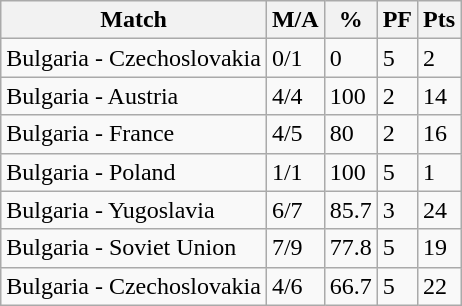<table class="wikitable">
<tr>
<th>Match</th>
<th>M/A</th>
<th>%</th>
<th>PF</th>
<th>Pts</th>
</tr>
<tr>
<td> Bulgaria -  Czechoslovakia</td>
<td>0/1</td>
<td>0</td>
<td>5</td>
<td>2</td>
</tr>
<tr>
<td> Bulgaria -  Austria</td>
<td>4/4</td>
<td>100</td>
<td>2</td>
<td>14</td>
</tr>
<tr>
<td> Bulgaria -  France</td>
<td>4/5</td>
<td>80</td>
<td>2</td>
<td>16</td>
</tr>
<tr>
<td> Bulgaria -  Poland</td>
<td>1/1</td>
<td>100</td>
<td>5</td>
<td>1</td>
</tr>
<tr>
<td> Bulgaria -  Yugoslavia</td>
<td>6/7</td>
<td>85.7</td>
<td>3</td>
<td>24</td>
</tr>
<tr>
<td> Bulgaria -  Soviet Union</td>
<td>7/9</td>
<td>77.8</td>
<td>5</td>
<td>19</td>
</tr>
<tr>
<td> Bulgaria -  Czechoslovakia</td>
<td>4/6</td>
<td>66.7</td>
<td>5</td>
<td>22</td>
</tr>
</table>
